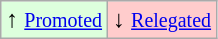<table class="wikitable" align="center">
<tr>
<td bgcolor="#ddffdd">↑ <small><a href='#'>Promoted</a></small></td>
<td bgcolor="#ffcccc">↓ <small><a href='#'>Relegated</a></small></td>
</tr>
</table>
